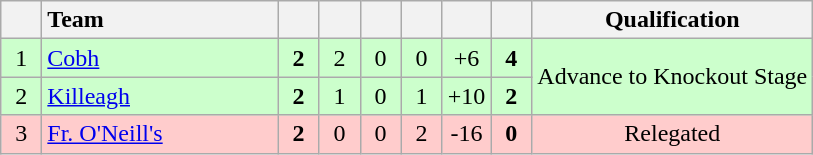<table class="wikitable" style="text-align:center">
<tr>
<th width="20"></th>
<th width="150" style="text-align:left;">Team</th>
<th width="20"></th>
<th width="20"></th>
<th width="20"></th>
<th width="20"></th>
<th width="20"></th>
<th width="20"></th>
<th>Qualification</th>
</tr>
<tr style="background:#ccffcc">
<td>1</td>
<td align="left"> <a href='#'>Cobh</a></td>
<td><strong>2</strong></td>
<td>2</td>
<td>0</td>
<td>0</td>
<td>+6</td>
<td><strong>4</strong></td>
<td rowspan="2">Advance to Knockout Stage</td>
</tr>
<tr style="background:#ccffcc">
<td>2</td>
<td align="left"> <a href='#'>Killeagh</a></td>
<td><strong>2</strong></td>
<td>1</td>
<td>0</td>
<td>1</td>
<td>+10</td>
<td><strong>2</strong></td>
</tr>
<tr style="background:#ffcccc">
<td>3</td>
<td align="left"> <a href='#'>Fr. O'Neill's</a></td>
<td><strong>2</strong></td>
<td>0</td>
<td>0</td>
<td>2</td>
<td>-16</td>
<td><strong>0</strong></td>
<td>Relegated</td>
</tr>
</table>
